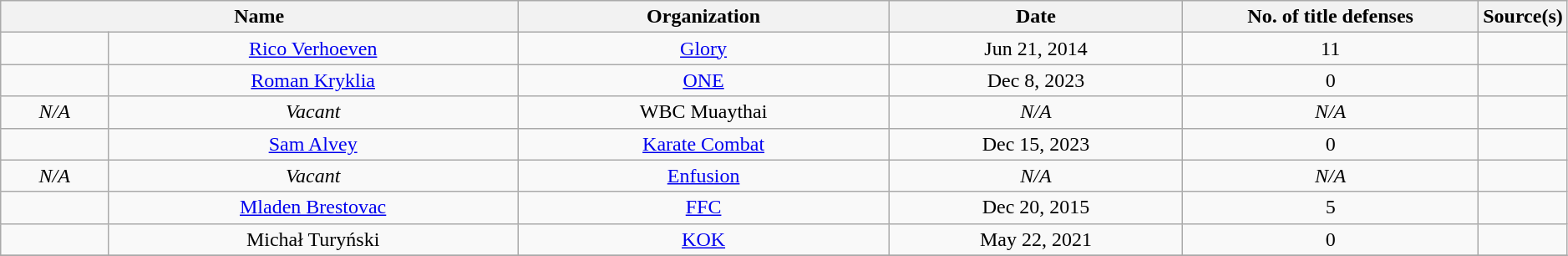<table class="wikitable" style="width:99%; text-align:center;">
<tr>
<th colspan="2" style="width:35%;">Name</th>
<th style="width:25%;">Organization</th>
<th width=20%>Date</th>
<th width=20%>No. of title defenses</th>
<th>Source(s)</th>
</tr>
<tr>
<td><br></td>
<td><a href='#'>Rico Verhoeven</a></td>
<td><a href='#'>Glory</a></td>
<td>Jun 21, 2014</td>
<td>11</td>
<td></td>
</tr>
<tr>
<td><br></td>
<td><a href='#'>Roman Kryklia</a> <br></td>
<td><a href='#'>ONE</a> <br></td>
<td>Dec 8, 2023</td>
<td>0</td>
<td></td>
</tr>
<tr>
<td><em>N/A</em></td>
<td><em>Vacant</em></td>
<td>WBC Muaythai</td>
<td><em>N/A</em></td>
<td><em>N/A</em></td>
<td></td>
</tr>
<tr>
<td><br></td>
<td><a href='#'>Sam Alvey</a></td>
<td><a href='#'>Karate Combat</a></td>
<td>Dec 15, 2023</td>
<td>0</td>
<td></td>
</tr>
<tr>
<td><em>N/A</em></td>
<td><em>Vacant</em></td>
<td><a href='#'>Enfusion</a></td>
<td><em>N/A</em></td>
<td><em>N/A</em></td>
<td></td>
</tr>
<tr>
<td><br></td>
<td><a href='#'>Mladen Brestovac</a></td>
<td><a href='#'>FFC</a></td>
<td>Dec 20, 2015</td>
<td>5</td>
<td></td>
</tr>
<tr>
<td><br></td>
<td>Michał Turyński</td>
<td><a href='#'>KOK</a></td>
<td>May 22, 2021</td>
<td>0</td>
<td></td>
</tr>
<tr>
</tr>
</table>
